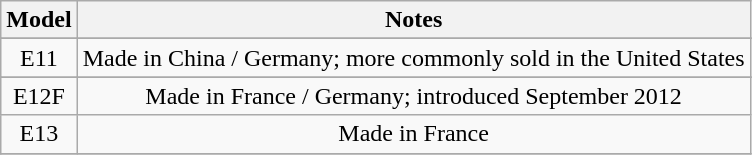<table class="wikitable" style="text-align:center">
<tr>
<th>Model</th>
<th>Notes</th>
</tr>
<tr>
</tr>
<tr>
<td>E11</td>
<td>Made in China / Germany; more commonly sold in the United States</td>
</tr>
<tr>
</tr>
<tr>
</tr>
<tr>
<td>E12F</td>
<td>Made in France / Germany; introduced September 2012</td>
</tr>
<tr>
<td>E13</td>
<td>Made in France</td>
</tr>
<tr>
</tr>
</table>
